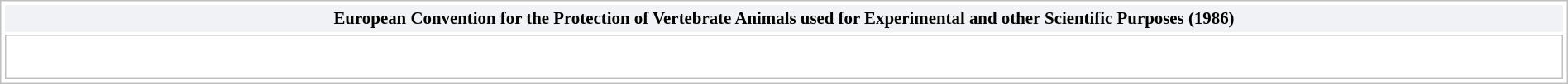<table class="collapsible collapsed" style="background-color: transparent; text-align: left; border: 1px solid silver; margin: 0.2em auto auto; width:100%; clear: both; padding: 1px;">
<tr>
<th style="background-color: #F0F2F5; font-size:87%; padding:0.2em 0.3em; text-align: center; "><span>European Convention for the Protection of Vertebrate Animals used for Experimental and other Scientific Purposes (1986)</span></th>
</tr>
<tr>
<td style="border: solid 1px silver; padding: 8px; background-color: white;"><br><div></div></td>
</tr>
</table>
